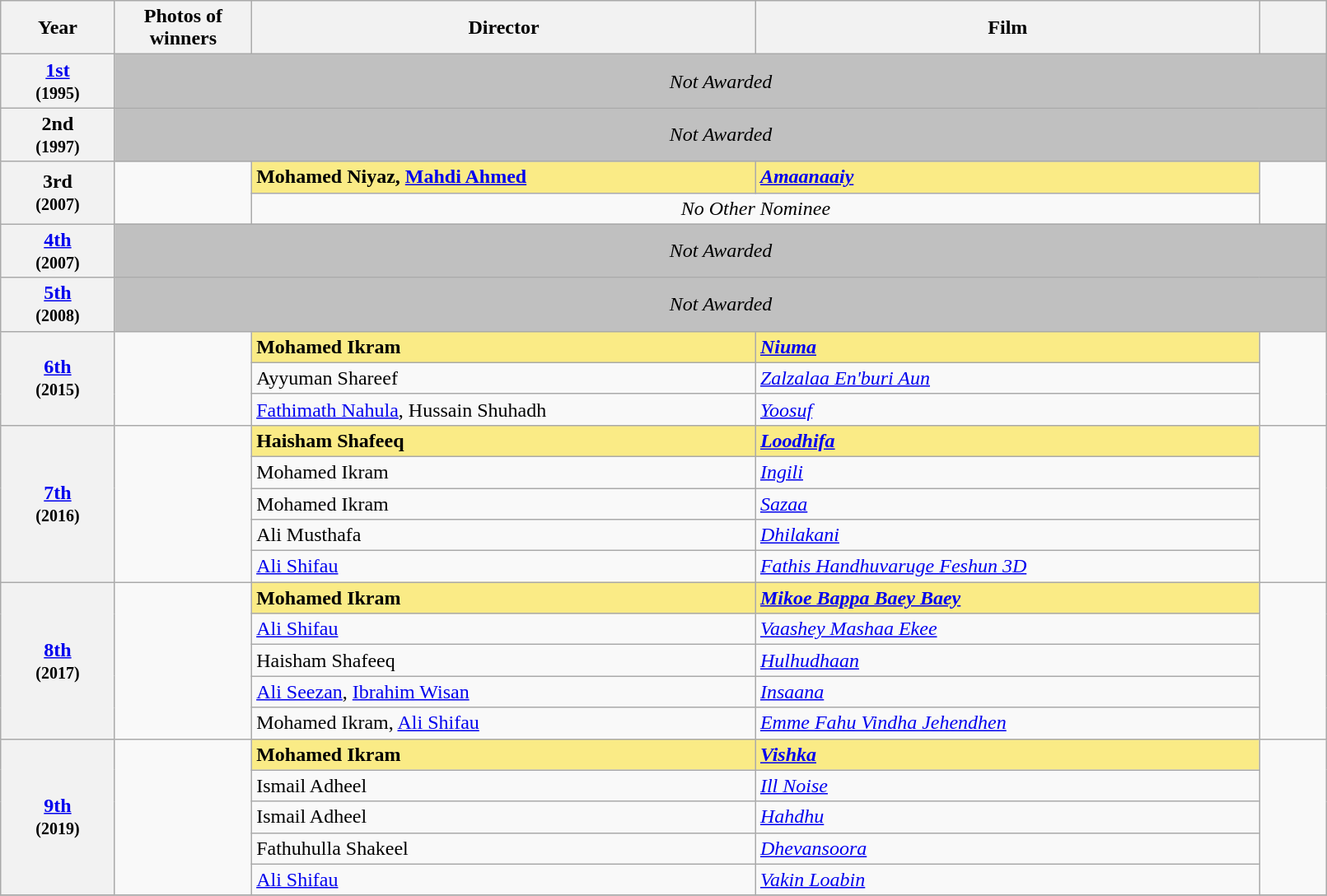<table class="wikitable sortable" style="width:85%; text-align:left;">
<tr>
<th scope="col" style="width:3%; text-align:center;">Year</th>
<th scope="col" style="width:3%;text-align:center;">Photos of winners</th>
<th scope="col" style="width:15%;text-align:center;">Director</th>
<th scope="col" style="width:15%;text-align:center;">Film</th>
<th scope="col" style="width:2%" class="unsortable"></th>
</tr>
<tr>
<th scope="row" style="text-align:center"><a href='#'>1st</a><br><small>(1995)</small></th>
<td bgcolor="#C0C0C0" align="center" colspan="4"><em>Not Awarded</em></td>
</tr>
<tr>
<th scope="row" style="text-align:center">2nd<br><small>(1997)</small></th>
<td bgcolor="#C0C0C0" align="center" colspan="4"><em>Not Awarded</em></td>
</tr>
<tr>
<th scope="row" rowspan=2 style="text-align:center">3rd<br><small>(2007)</small></th>
<td rowspan=2 style="text-align:center"></td>
<td style="background:#FAEB86;"><strong>Mohamed Niyaz, <a href='#'>Mahdi Ahmed</a></strong></td>
<td style="background:#FAEB86;"><strong><em><a href='#'>Amaanaaiy</a></em></strong></td>
<td rowspan=2 style="text-align: center;"></td>
</tr>
<tr>
<td colspan=2 style="text-align:center"><em>No Other Nominee</em></td>
</tr>
<tr>
<th scope="row" style="text-align:center"><a href='#'>4th</a><br><small>(2007)</small></th>
<td bgcolor="#C0C0C0" align="center" colspan="4"><em>Not Awarded</em></td>
</tr>
<tr>
<th scope="row" style="text-align:center"><a href='#'>5th</a><br><small>(2008)</small></th>
<td bgcolor="#C0C0C0" align="center" colspan="4"><em>Not Awarded</em></td>
</tr>
<tr>
<th scope="row" rowspan=3 style="text-align:center"><a href='#'>6th</a><br><small>(2015)</small></th>
<td rowspan=3 style="text-align:center"></td>
<td style="background:#FAEB86;"><strong>Mohamed Ikram</strong></td>
<td style="background:#FAEB86;"><strong><em><a href='#'>Niuma</a></em></strong></td>
<td rowspan=3 style="text-align: center;"></td>
</tr>
<tr>
<td>Ayyuman Shareef</td>
<td><em><a href='#'>Zalzalaa En'buri Aun</a></em></td>
</tr>
<tr>
<td><a href='#'>Fathimath Nahula</a>, Hussain Shuhadh</td>
<td><em><a href='#'>Yoosuf</a></em></td>
</tr>
<tr>
<th scope="row" rowspan=5 style="text-align:center"><a href='#'>7th</a><br><small>(2016)</small></th>
<td rowspan=5 style="text-align:center"></td>
<td style="background:#FAEB86;"><strong>Haisham Shafeeq</strong></td>
<td style="background:#FAEB86;"><strong><em><a href='#'>Loodhifa</a></em></strong></td>
<td rowspan=5 style="text-align: center;"></td>
</tr>
<tr>
<td>Mohamed Ikram</td>
<td><em><a href='#'>Ingili</a></em></td>
</tr>
<tr>
<td>Mohamed Ikram</td>
<td><em><a href='#'>Sazaa</a></em></td>
</tr>
<tr>
<td>Ali Musthafa</td>
<td><em><a href='#'>Dhilakani</a></em></td>
</tr>
<tr>
<td><a href='#'>Ali Shifau</a></td>
<td><em><a href='#'>Fathis Handhuvaruge Feshun 3D</a></em></td>
</tr>
<tr>
<th scope="row" rowspan=5 style="text-align:center"><a href='#'>8th</a><br><small>(2017)</small></th>
<td rowspan=5 style="text-align:center"></td>
<td style="background:#FAEB86;"><strong>Mohamed Ikram</strong></td>
<td style="background:#FAEB86;"><strong><em><a href='#'>Mikoe Bappa Baey Baey</a></em></strong></td>
<td rowspan=5 style="text-align: center;"></td>
</tr>
<tr>
<td><a href='#'>Ali Shifau</a></td>
<td><em><a href='#'>Vaashey Mashaa Ekee</a></em></td>
</tr>
<tr>
<td>Haisham Shafeeq</td>
<td><em><a href='#'>Hulhudhaan</a></em></td>
</tr>
<tr>
<td><a href='#'>Ali Seezan</a>, <a href='#'>Ibrahim Wisan</a></td>
<td><em><a href='#'>Insaana</a></em></td>
</tr>
<tr>
<td>Mohamed Ikram, <a href='#'>Ali Shifau</a></td>
<td><em><a href='#'>Emme Fahu Vindha Jehendhen</a></em></td>
</tr>
<tr>
<th scope="row" rowspan=5 style="text-align:center"><a href='#'>9th</a><br><small>(2019)</small></th>
<td rowspan=5 style="text-align:center"></td>
<td style="background:#FAEB86;"><strong>Mohamed Ikram</strong></td>
<td style="background:#FAEB86;"><strong><em><a href='#'>Vishka</a></em></strong></td>
<td rowspan=5 style="text-align: center;"></td>
</tr>
<tr>
<td>Ismail Adheel</td>
<td><em><a href='#'>Ill Noise</a></em></td>
</tr>
<tr>
<td>Ismail Adheel</td>
<td><em><a href='#'>Hahdhu</a></em></td>
</tr>
<tr>
<td>Fathuhulla Shakeel</td>
<td><em><a href='#'>Dhevansoora</a></em></td>
</tr>
<tr>
<td><a href='#'>Ali Shifau</a></td>
<td><em><a href='#'>Vakin Loabin</a></em></td>
</tr>
<tr>
</tr>
</table>
